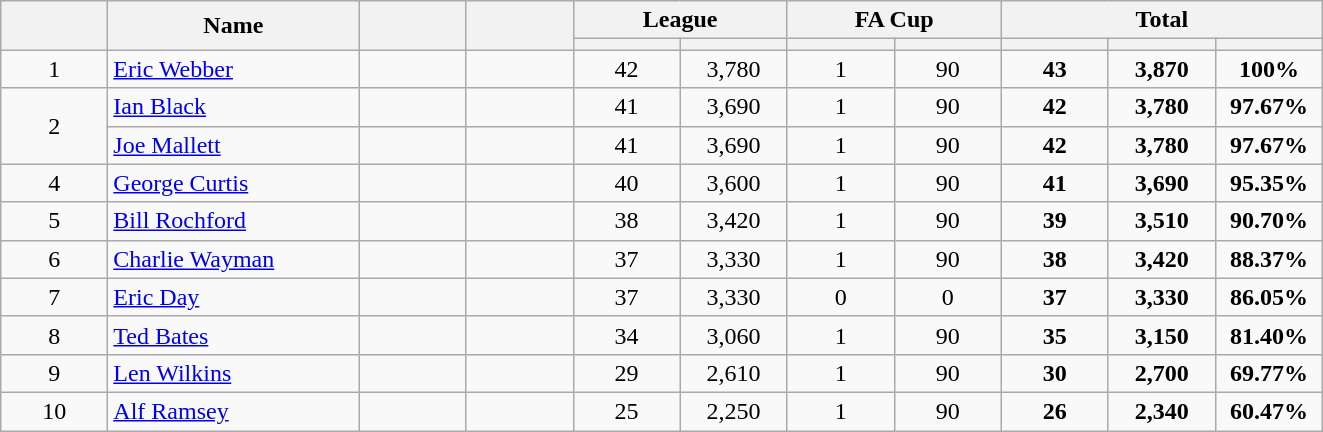<table class="wikitable plainrowheaders" style="text-align:center;">
<tr>
<th scope="col" rowspan="2" style="width:4em;"></th>
<th scope="col" rowspan="2" style="width:10em;">Name</th>
<th scope="col" rowspan="2" style="width:4em;"></th>
<th scope="col" rowspan="2" style="width:4em;"></th>
<th scope="col" colspan="2">League</th>
<th scope="col" colspan="2">FA Cup</th>
<th scope="col" colspan="3">Total</th>
</tr>
<tr>
<th scope="col" style="width:4em;"></th>
<th scope="col" style="width:4em;"></th>
<th scope="col" style="width:4em;"></th>
<th scope="col" style="width:4em;"></th>
<th scope="col" style="width:4em;"></th>
<th scope="col" style="width:4em;"></th>
<th scope="col" style="width:4em;"></th>
</tr>
<tr>
<td>1</td>
<td align="left"><a href='#'>Eric Webber</a></td>
<td></td>
<td></td>
<td>42</td>
<td>3,780</td>
<td>1</td>
<td>90</td>
<td><strong>43</strong></td>
<td><strong>3,870</strong></td>
<td><strong>100%</strong></td>
</tr>
<tr>
<td rowspan="2">2</td>
<td align="left"><a href='#'>Ian Black</a></td>
<td></td>
<td></td>
<td>41</td>
<td>3,690</td>
<td>1</td>
<td>90</td>
<td><strong>42</strong></td>
<td><strong>3,780</strong></td>
<td><strong>97.67%</strong></td>
</tr>
<tr>
<td align="left"><a href='#'>Joe Mallett</a></td>
<td></td>
<td></td>
<td>41</td>
<td>3,690</td>
<td>1</td>
<td>90</td>
<td><strong>42</strong></td>
<td><strong>3,780</strong></td>
<td><strong>97.67%</strong></td>
</tr>
<tr>
<td>4</td>
<td align="left"><a href='#'>George Curtis</a></td>
<td></td>
<td></td>
<td>40</td>
<td>3,600</td>
<td>1</td>
<td>90</td>
<td><strong>41</strong></td>
<td><strong>3,690</strong></td>
<td><strong>95.35%</strong></td>
</tr>
<tr>
<td>5</td>
<td align="left"><a href='#'>Bill Rochford</a></td>
<td></td>
<td></td>
<td>38</td>
<td>3,420</td>
<td>1</td>
<td>90</td>
<td><strong>39</strong></td>
<td><strong>3,510</strong></td>
<td><strong>90.70%</strong></td>
</tr>
<tr>
<td>6</td>
<td align="left"><a href='#'>Charlie Wayman</a></td>
<td></td>
<td></td>
<td>37</td>
<td>3,330</td>
<td>1</td>
<td>90</td>
<td><strong>38</strong></td>
<td><strong>3,420</strong></td>
<td><strong>88.37%</strong></td>
</tr>
<tr>
<td>7</td>
<td align="left"><a href='#'>Eric Day</a></td>
<td></td>
<td></td>
<td>37</td>
<td>3,330</td>
<td>0</td>
<td>0</td>
<td><strong>37</strong></td>
<td><strong>3,330</strong></td>
<td><strong>86.05%</strong></td>
</tr>
<tr>
<td>8</td>
<td align="left"><a href='#'>Ted Bates</a></td>
<td></td>
<td></td>
<td>34</td>
<td>3,060</td>
<td>1</td>
<td>90</td>
<td><strong>35</strong></td>
<td><strong>3,150</strong></td>
<td><strong>81.40%</strong></td>
</tr>
<tr>
<td>9</td>
<td align="left"><a href='#'>Len Wilkins</a></td>
<td></td>
<td></td>
<td>29</td>
<td>2,610</td>
<td>1</td>
<td>90</td>
<td><strong>30</strong></td>
<td><strong>2,700</strong></td>
<td><strong>69.77%</strong></td>
</tr>
<tr>
<td>10</td>
<td align="left"><a href='#'>Alf Ramsey</a></td>
<td></td>
<td></td>
<td>25</td>
<td>2,250</td>
<td>1</td>
<td>90</td>
<td><strong>26</strong></td>
<td><strong>2,340</strong></td>
<td><strong>60.47%</strong></td>
</tr>
</table>
